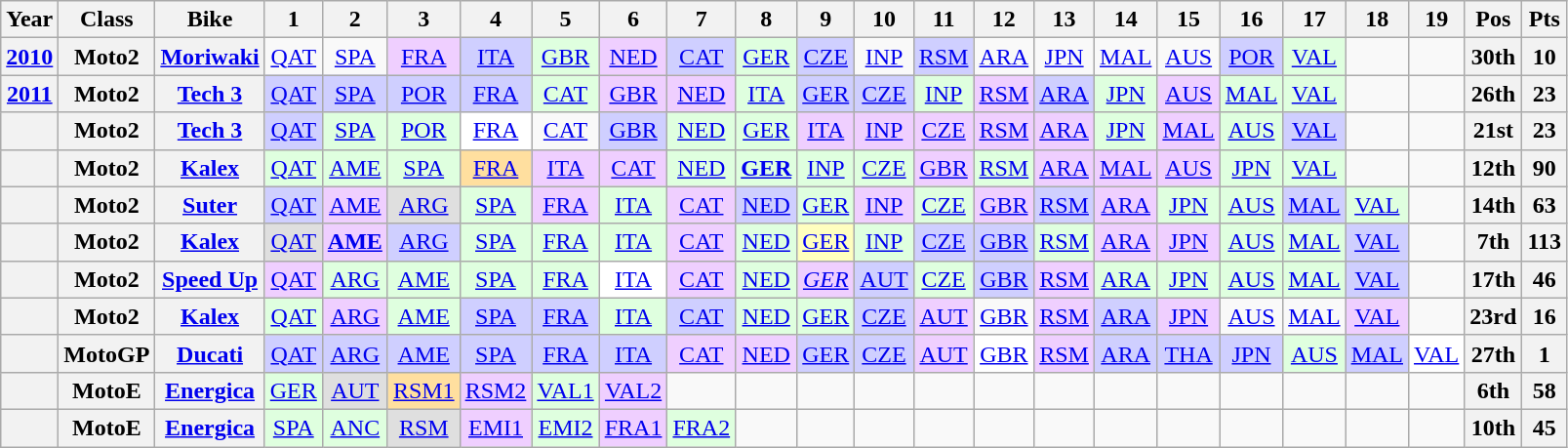<table class="wikitable" style="text-align:center;">
<tr>
<th>Year</th>
<th>Class</th>
<th>Bike</th>
<th>1</th>
<th>2</th>
<th>3</th>
<th>4</th>
<th>5</th>
<th>6</th>
<th>7</th>
<th>8</th>
<th>9</th>
<th>10</th>
<th>11</th>
<th>12</th>
<th>13</th>
<th>14</th>
<th>15</th>
<th>16</th>
<th>17</th>
<th>18</th>
<th>19</th>
<th>Pos</th>
<th>Pts</th>
</tr>
<tr>
<th><a href='#'>2010</a></th>
<th>Moto2</th>
<th><a href='#'>Moriwaki</a></th>
<td><a href='#'>QAT</a></td>
<td><a href='#'>SPA</a></td>
<td style="background:#EFCFFF;"><a href='#'>FRA</a><br></td>
<td style="background:#CFCFFF;"><a href='#'>ITA</a><br></td>
<td style="background:#DFFFDF;"><a href='#'>GBR</a><br></td>
<td style="background:#EFCFFF;"><a href='#'>NED</a><br></td>
<td style="background:#CFCFFF;"><a href='#'>CAT</a><br></td>
<td style="background:#DFFFDF;"><a href='#'>GER</a><br></td>
<td style="background:#CFCFFF;"><a href='#'>CZE</a><br></td>
<td><a href='#'>INP</a></td>
<td style="background:#CFCFFF;"><a href='#'>RSM</a><br></td>
<td><a href='#'>ARA</a></td>
<td><a href='#'>JPN</a></td>
<td><a href='#'>MAL</a></td>
<td><a href='#'>AUS</a></td>
<td style="background:#CFCFFF;"><a href='#'>POR</a><br></td>
<td style="background:#DFFFDF;"><a href='#'>VAL</a><br></td>
<td></td>
<td></td>
<th>30th</th>
<th>10</th>
</tr>
<tr>
<th><a href='#'>2011</a></th>
<th>Moto2</th>
<th><a href='#'>Tech 3</a></th>
<td style="background:#CFCFFF;"><a href='#'>QAT</a><br></td>
<td style="background:#CFCFFF;"><a href='#'>SPA</a><br></td>
<td style="background:#CFCFFF;"><a href='#'>POR</a><br></td>
<td style="background:#CFCFFF;"><a href='#'>FRA</a><br></td>
<td style="background:#DFFFDF;"><a href='#'>CAT</a><br></td>
<td style="background:#EFCFFF;"><a href='#'>GBR</a><br></td>
<td style="background:#EFCFFF;"><a href='#'>NED</a><br></td>
<td style="background:#DFFFDF;"><a href='#'>ITA</a><br></td>
<td style="background:#CFCFFF;"><a href='#'>GER</a><br></td>
<td style="background:#CFCFFF;"><a href='#'>CZE</a><br></td>
<td style="background:#DFFFDF;"><a href='#'>INP</a><br></td>
<td style="background:#EFCFFF;"><a href='#'>RSM</a><br></td>
<td style="background:#CFCFFF;"><a href='#'>ARA</a><br></td>
<td style="background:#DFFFDF;"><a href='#'>JPN</a><br></td>
<td style="background:#EFCFFF;"><a href='#'>AUS</a><br></td>
<td style="background:#DFFFDF;"><a href='#'>MAL</a><br></td>
<td style="background:#DFFFDF;"><a href='#'>VAL</a><br></td>
<td></td>
<td></td>
<th>26th</th>
<th>23</th>
</tr>
<tr>
<th></th>
<th>Moto2</th>
<th><a href='#'>Tech 3</a></th>
<td style="background:#CFCFFF;"><a href='#'>QAT</a><br></td>
<td style="background:#DFFFDF;"><a href='#'>SPA</a><br></td>
<td style="background:#DFFFDF;"><a href='#'>POR</a><br></td>
<td style="background:#FFFFFF;"><a href='#'>FRA</a><br></td>
<td><a href='#'>CAT</a></td>
<td style="background:#CFCFFF;"><a href='#'>GBR</a><br></td>
<td style="background:#DFFFDF;"><a href='#'>NED</a><br></td>
<td style="background:#DFFFDF;"><a href='#'>GER</a><br></td>
<td style="background:#EFCFFF;"><a href='#'>ITA</a><br></td>
<td style="background:#EFCFFF;"><a href='#'>INP</a><br></td>
<td style="background:#EFCFFF;"><a href='#'>CZE</a><br></td>
<td style="background:#EFCFFF;"><a href='#'>RSM</a><br></td>
<td style="background:#EFCFFF;"><a href='#'>ARA</a><br></td>
<td style="background:#DFFFDF;"><a href='#'>JPN</a><br></td>
<td style="background:#EFCFFF;"><a href='#'>MAL</a><br></td>
<td style="background:#DFFFDF;"><a href='#'>AUS</a><br></td>
<td style="background:#CFCFFF;"><a href='#'>VAL</a><br></td>
<td></td>
<td></td>
<th>21st</th>
<th>23</th>
</tr>
<tr>
<th></th>
<th>Moto2</th>
<th><a href='#'>Kalex</a></th>
<td style="background:#DFFFDF;"><a href='#'>QAT</a><br></td>
<td style="background:#DFFFDF;"><a href='#'>AME</a><br></td>
<td style="background:#DFFFDF;"><a href='#'>SPA</a><br></td>
<td style="background:#FFDF9F;"><a href='#'>FRA</a><br></td>
<td style="background:#EFCFFF;"><a href='#'>ITA</a><br></td>
<td style="background:#EFCFFF;"><a href='#'>CAT</a><br></td>
<td style="background:#DFFFDF;"><a href='#'>NED</a><br></td>
<td style="background:#DFFFDF;"><strong><a href='#'>GER</a></strong><br></td>
<td style="background:#DFFFDF;"><a href='#'>INP</a><br></td>
<td style="background:#DFFFDF;"><a href='#'>CZE</a><br></td>
<td style="background:#EFCFFF;"><a href='#'>GBR</a><br></td>
<td style="background:#DFFFDF;"><a href='#'>RSM</a><br></td>
<td style="background:#EFCFFF;"><a href='#'>ARA</a><br></td>
<td style="background:#EFCFFF;"><a href='#'>MAL</a><br></td>
<td style="background:#efcfff;"><a href='#'>AUS</a><br></td>
<td style="background:#dfffdf;"><a href='#'>JPN</a><br></td>
<td style="background:#dfffdf;"><a href='#'>VAL</a><br></td>
<td></td>
<td></td>
<th>12th</th>
<th>90</th>
</tr>
<tr>
<th></th>
<th>Moto2</th>
<th><a href='#'>Suter</a></th>
<td style="background:#cfcfff;"><a href='#'>QAT</a><br></td>
<td style="background:#efcfff;"><a href='#'>AME</a><br></td>
<td style="background:#DFDFDF;"><a href='#'>ARG</a><br></td>
<td style="background:#dfffdf;"><a href='#'>SPA</a><br></td>
<td style="background:#efcfff;"><a href='#'>FRA</a><br></td>
<td style="background:#dfffdf;"><a href='#'>ITA</a><br></td>
<td style="background:#efcfff;"><a href='#'>CAT</a><br></td>
<td style="background:#cfcfff;"><a href='#'>NED</a><br></td>
<td style="background:#dfffdf;"><a href='#'>GER</a><br></td>
<td style="background:#efcfff;"><a href='#'>INP</a><br></td>
<td style="background:#dfffdf;"><a href='#'>CZE</a><br></td>
<td style="background:#efcfff;"><a href='#'>GBR</a><br></td>
<td style="background:#cfcfff;"><a href='#'>RSM</a><br></td>
<td style="background:#efcfff;"><a href='#'>ARA</a><br></td>
<td style="background:#dfffdf;"><a href='#'>JPN</a><br></td>
<td style="background:#dfffdf;"><a href='#'>AUS</a><br></td>
<td style="background:#cfcfff;"><a href='#'>MAL</a><br></td>
<td style="background:#dfffdf;"><a href='#'>VAL</a><br></td>
<td></td>
<th>14th</th>
<th>63</th>
</tr>
<tr>
<th></th>
<th>Moto2</th>
<th><a href='#'>Kalex</a></th>
<td style="background:#DFDFDF;"><a href='#'>QAT</a><br></td>
<td style="background:#efcfff;"><strong><a href='#'>AME</a></strong><br></td>
<td style="background:#cfcfff;"><a href='#'>ARG</a><br></td>
<td style="background:#dfffdf;"><a href='#'>SPA</a><br></td>
<td style="background:#dfffdf;"><a href='#'>FRA</a><br></td>
<td style="background:#dfffdf;"><a href='#'>ITA</a><br></td>
<td style="background:#efcfff;"><a href='#'>CAT</a><br></td>
<td style="background:#dfffdf;"><a href='#'>NED</a><br></td>
<td style="background:#ffffbf;"><a href='#'>GER</a><br></td>
<td style="background:#dfffdf;"><a href='#'>INP</a><br></td>
<td style="background:#cfcfff;"><a href='#'>CZE</a><br></td>
<td style="background:#cfcfff;"><a href='#'>GBR</a><br></td>
<td style="background:#dfffdf;"><a href='#'>RSM</a><br></td>
<td style="background:#efcfff;"><a href='#'>ARA</a><br></td>
<td style="background:#efcfff;"><a href='#'>JPN</a><br></td>
<td style="background:#dfffdf;"><a href='#'>AUS</a><br></td>
<td style="background:#dfffdf;"><a href='#'>MAL</a><br></td>
<td style="background:#cfcfff;"><a href='#'>VAL</a><br></td>
<td></td>
<th>7th</th>
<th>113</th>
</tr>
<tr>
<th></th>
<th>Moto2</th>
<th><a href='#'>Speed Up</a></th>
<td style="background:#efcfff;"><a href='#'>QAT</a><br></td>
<td style="background:#dfffdf;"><a href='#'>ARG</a><br></td>
<td style="background:#dfffdf;"><a href='#'>AME</a><br></td>
<td style="background:#dfffdf;"><a href='#'>SPA</a><br></td>
<td style="background:#dfffdf;"><a href='#'>FRA</a><br></td>
<td style="background:#ffffff;"><a href='#'>ITA</a><br></td>
<td style="background:#efcfff;"><a href='#'>CAT</a><br></td>
<td style="background:#dfffdf;"><a href='#'>NED</a><br></td>
<td style="background:#efcfff;"><em><a href='#'>GER</a></em><br></td>
<td style="background:#cfcfff;"><a href='#'>AUT</a><br></td>
<td style="background:#dfffdf;"><a href='#'>CZE</a><br></td>
<td style="background:#cfcfff;"><a href='#'>GBR</a><br></td>
<td style="background:#efcfff;"><a href='#'>RSM</a><br></td>
<td style="background:#dfffdf;"><a href='#'>ARA</a><br></td>
<td style="background:#dfffdf;"><a href='#'>JPN</a><br></td>
<td style="background:#dfffdf;"><a href='#'>AUS</a><br></td>
<td style="background:#dfffdf;"><a href='#'>MAL</a><br></td>
<td style="background:#cfcfff;"><a href='#'>VAL</a><br></td>
<td></td>
<th>17th</th>
<th>46</th>
</tr>
<tr>
<th></th>
<th>Moto2</th>
<th><a href='#'>Kalex</a></th>
<td style="background:#DFFFDF;"><a href='#'>QAT</a><br></td>
<td style="background:#efcfff;"><a href='#'>ARG</a><br></td>
<td style="background:#DFFFDF;"><a href='#'>AME</a><br></td>
<td style="background:#CFCFFF;"><a href='#'>SPA</a><br></td>
<td style="background:#CFCFFF;"><a href='#'>FRA</a><br></td>
<td style="background:#DFFFDF;"><a href='#'>ITA</a><br></td>
<td style="background:#CFCFFF;"><a href='#'>CAT</a><br></td>
<td style="background:#DFFFDF;"><a href='#'>NED</a><br></td>
<td style="background:#DFFFDF;"><a href='#'>GER</a><br></td>
<td style="background:#CFCFFF;"><a href='#'>CZE</a><br></td>
<td style="background:#efcfff;"><a href='#'>AUT</a><br></td>
<td><a href='#'>GBR</a></td>
<td style="background:#efcfff;"><a href='#'>RSM</a><br></td>
<td style="background:#CFCFFF;"><a href='#'>ARA</a><br></td>
<td style="background:#efcfff;"><a href='#'>JPN</a><br></td>
<td><a href='#'>AUS</a><br></td>
<td><a href='#'>MAL</a></td>
<td style="background:#efcfff;"><a href='#'>VAL</a><br></td>
<td></td>
<th>23rd</th>
<th>16</th>
</tr>
<tr>
<th></th>
<th>MotoGP</th>
<th><a href='#'>Ducati</a></th>
<td style="background:#cfcfff;"><a href='#'>QAT</a><br></td>
<td style="background:#cfcfff;"><a href='#'>ARG</a><br></td>
<td style="background:#cfcfff;"><a href='#'>AME</a><br></td>
<td style="background:#cfcfff;"><a href='#'>SPA</a><br></td>
<td style="background:#cfcfff;"><a href='#'>FRA</a><br></td>
<td style="background:#cfcfff;"><a href='#'>ITA</a><br></td>
<td style="background:#efcfff;"><a href='#'>CAT</a><br></td>
<td style="background:#efcfff;"><a href='#'>NED</a><br></td>
<td style="background:#cfcfff;"><a href='#'>GER</a><br></td>
<td style="background:#cfcfff;"><a href='#'>CZE</a><br></td>
<td style="background:#efcfff;"><a href='#'>AUT</a><br></td>
<td style="background:#ffffff;"><a href='#'>GBR</a><br></td>
<td style="background:#efcfff;"><a href='#'>RSM</a><br></td>
<td style="background:#cfcfff;"><a href='#'>ARA</a><br></td>
<td style="background:#cfcfff;"><a href='#'>THA</a><br></td>
<td style="background:#cfcfff;"><a href='#'>JPN</a><br></td>
<td style="background:#dfffdf;"><a href='#'>AUS</a><br></td>
<td style="background:#cfcfff;"><a href='#'>MAL</a><br></td>
<td style="background:#ffffff;"><a href='#'>VAL</a><br></td>
<th>27th</th>
<th>1</th>
</tr>
<tr>
<th></th>
<th>MotoE</th>
<th><a href='#'>Energica</a></th>
<td style="background:#dfffdf;"><a href='#'>GER</a><br></td>
<td style="background:#dfdfdf;"><a href='#'>AUT</a><br></td>
<td style="background:#ffdf9f;"><a href='#'>RSM1</a><br></td>
<td style="background:#efcfff;"><a href='#'>RSM2</a><br></td>
<td style="background:#dfffdf;"><a href='#'>VAL1</a><br></td>
<td style="background:#efcfff;"><a href='#'>VAL2</a><br></td>
<td></td>
<td></td>
<td></td>
<td></td>
<td></td>
<td></td>
<td></td>
<td></td>
<td></td>
<td></td>
<td></td>
<td></td>
<td></td>
<th>6th</th>
<th>58</th>
</tr>
<tr>
<th></th>
<th>MotoE</th>
<th><a href='#'>Energica</a></th>
<td style="background:#dfffdf;"><a href='#'>SPA</a><br></td>
<td style="background:#dfffdf;"><a href='#'>ANC</a><br></td>
<td style="background:#dfdfdf;"><a href='#'>RSM</a><br></td>
<td style="background:#efcfff;"><a href='#'>EMI1</a><br></td>
<td style="background:#dfffdf;"><a href='#'>EMI2</a><br></td>
<td style="background:#efcfff;"><a href='#'>FRA1</a><br></td>
<td style="background:#dfffdf;"><a href='#'>FRA2</a><br></td>
<td></td>
<td></td>
<td></td>
<td></td>
<td></td>
<td></td>
<td></td>
<td></td>
<td></td>
<td></td>
<td></td>
<td></td>
<th>10th</th>
<th>45</th>
</tr>
</table>
